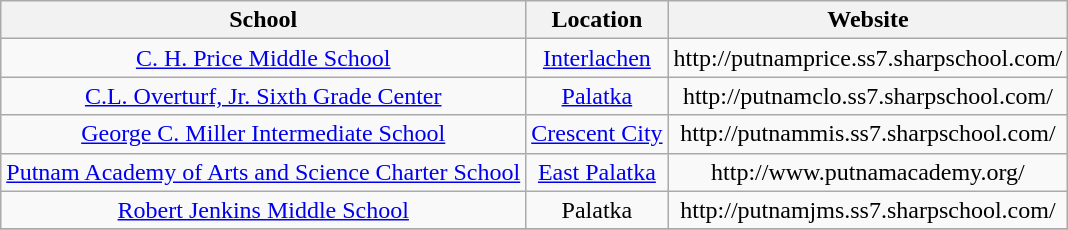<table class="wikitable" style="text-align:center">
<tr>
<th>School</th>
<th>Location</th>
<th>Website</th>
</tr>
<tr>
<td><a href='#'>C. H. Price Middle School</a></td>
<td><a href='#'>Interlachen</a></td>
<td>http://putnamprice.ss7.sharpschool.com/</td>
</tr>
<tr>
<td><a href='#'>C.L. Overturf, Jr. Sixth Grade Center</a></td>
<td><a href='#'>Palatka</a></td>
<td>http://putnamclo.ss7.sharpschool.com/</td>
</tr>
<tr>
<td><a href='#'>George C. Miller Intermediate School</a></td>
<td><a href='#'>Crescent City</a></td>
<td>http://putnammis.ss7.sharpschool.com/</td>
</tr>
<tr>
<td><a href='#'>Putnam Academy of Arts and Science Charter School</a></td>
<td><a href='#'>East Palatka</a></td>
<td>http://www.putnamacademy.org/</td>
</tr>
<tr>
<td><a href='#'>Robert Jenkins Middle School</a></td>
<td>Palatka</td>
<td>http://putnamjms.ss7.sharpschool.com/</td>
</tr>
<tr>
</tr>
</table>
